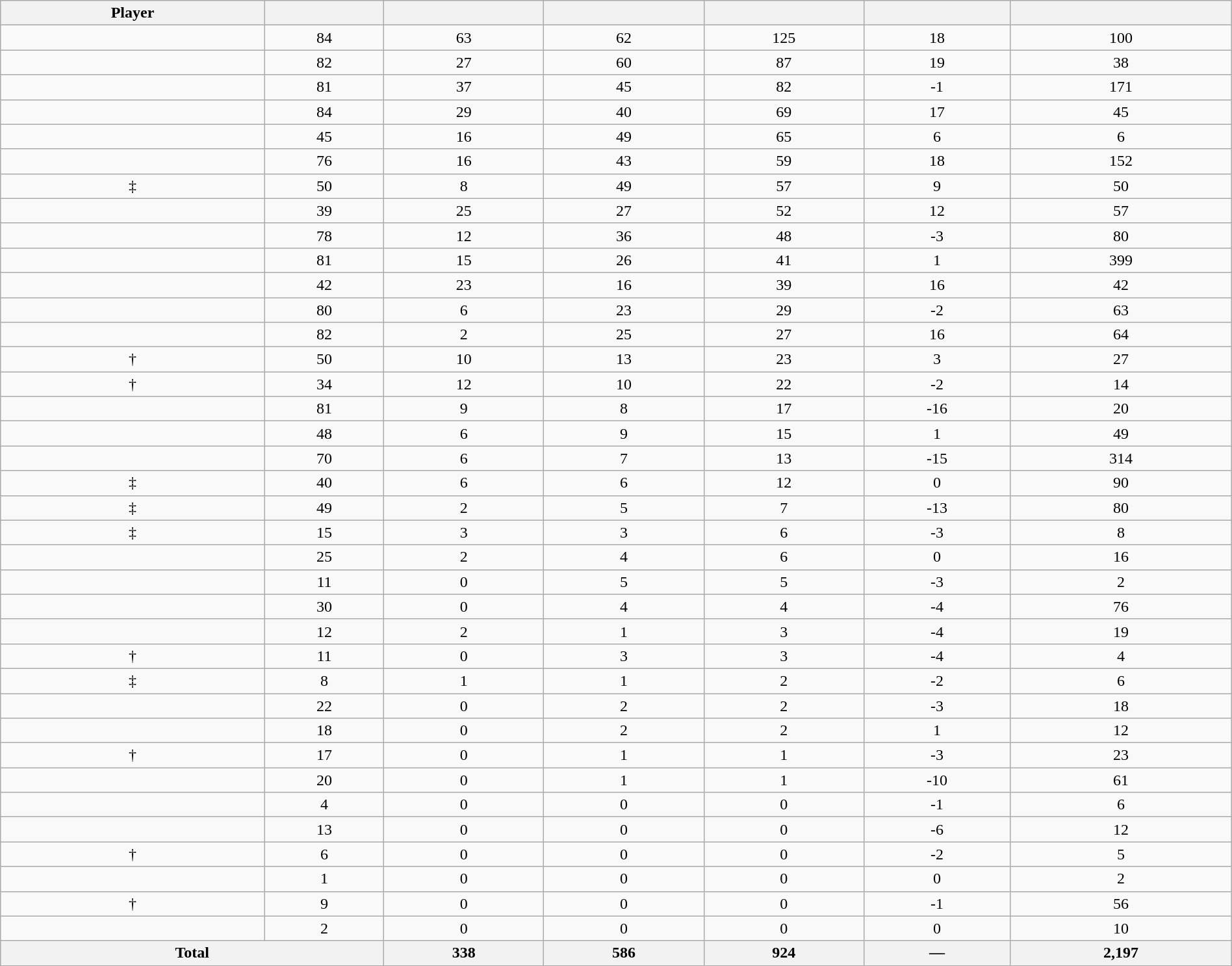<table class="wikitable sortable" style="width:100%;">
<tr align=center>
<th>Player</th>
<th></th>
<th></th>
<th></th>
<th></th>
<th data-sort-type="number"></th>
<th></th>
</tr>
<tr align=center>
<td></td>
<td>84</td>
<td>63</td>
<td>62</td>
<td>125</td>
<td>18</td>
<td>100</td>
</tr>
<tr align=center>
<td></td>
<td>82</td>
<td>27</td>
<td>60</td>
<td>87</td>
<td>19</td>
<td>38</td>
</tr>
<tr align=center>
<td></td>
<td>81</td>
<td>37</td>
<td>45</td>
<td>82</td>
<td>-1</td>
<td>171</td>
</tr>
<tr align=center>
<td></td>
<td>84</td>
<td>29</td>
<td>40</td>
<td>69</td>
<td>17</td>
<td>45</td>
</tr>
<tr align=center>
<td></td>
<td>45</td>
<td>16</td>
<td>49</td>
<td>65</td>
<td>6</td>
<td>6</td>
</tr>
<tr align=center>
<td></td>
<td>76</td>
<td>16</td>
<td>43</td>
<td>59</td>
<td>18</td>
<td>152</td>
</tr>
<tr align=center>
<td> ‡</td>
<td>50</td>
<td>8</td>
<td>49</td>
<td>57</td>
<td>9</td>
<td>50</td>
</tr>
<tr align=center>
<td></td>
<td>39</td>
<td>25</td>
<td>27</td>
<td>52</td>
<td>12</td>
<td>57</td>
</tr>
<tr align=center>
<td></td>
<td>78</td>
<td>12</td>
<td>36</td>
<td>48</td>
<td>-3</td>
<td>80</td>
</tr>
<tr align=center>
<td></td>
<td>81</td>
<td>15</td>
<td>26</td>
<td>41</td>
<td>1</td>
<td>399</td>
</tr>
<tr align=center>
<td></td>
<td>42</td>
<td>23</td>
<td>16</td>
<td>39</td>
<td>16</td>
<td>42</td>
</tr>
<tr align=center>
<td></td>
<td>80</td>
<td>6</td>
<td>23</td>
<td>29</td>
<td>-2</td>
<td>63</td>
</tr>
<tr align=center>
<td></td>
<td>82</td>
<td>2</td>
<td>25</td>
<td>27</td>
<td>16</td>
<td>64</td>
</tr>
<tr align=center>
<td> †</td>
<td>50</td>
<td>10</td>
<td>13</td>
<td>23</td>
<td>3</td>
<td>27</td>
</tr>
<tr align=center>
<td> †</td>
<td>34</td>
<td>12</td>
<td>10</td>
<td>22</td>
<td>-2</td>
<td>14</td>
</tr>
<tr align=center>
<td></td>
<td>81</td>
<td>9</td>
<td>8</td>
<td>17</td>
<td>-16</td>
<td>20</td>
</tr>
<tr align=center>
<td></td>
<td>48</td>
<td>6</td>
<td>9</td>
<td>15</td>
<td>1</td>
<td>49</td>
</tr>
<tr align=center>
<td></td>
<td>70</td>
<td>6</td>
<td>7</td>
<td>13</td>
<td>-15</td>
<td>314</td>
</tr>
<tr align=center>
<td> ‡</td>
<td>40</td>
<td>6</td>
<td>6</td>
<td>12</td>
<td>0</td>
<td>90</td>
</tr>
<tr align=center>
<td> ‡</td>
<td>49</td>
<td>2</td>
<td>5</td>
<td>7</td>
<td>-13</td>
<td>80</td>
</tr>
<tr align=center>
<td> ‡</td>
<td>15</td>
<td>3</td>
<td>3</td>
<td>6</td>
<td>-3</td>
<td>8</td>
</tr>
<tr align=center>
<td></td>
<td>25</td>
<td>2</td>
<td>4</td>
<td>6</td>
<td>0</td>
<td>16</td>
</tr>
<tr align=center>
<td></td>
<td>11</td>
<td>0</td>
<td>5</td>
<td>5</td>
<td>-3</td>
<td>2</td>
</tr>
<tr align=center>
<td></td>
<td>30</td>
<td>0</td>
<td>4</td>
<td>4</td>
<td>-4</td>
<td>76</td>
</tr>
<tr align=center>
<td></td>
<td>12</td>
<td>2</td>
<td>1</td>
<td>3</td>
<td>-4</td>
<td>19</td>
</tr>
<tr align=center>
<td> †</td>
<td>11</td>
<td>0</td>
<td>3</td>
<td>3</td>
<td>-4</td>
<td>4</td>
</tr>
<tr align=center>
<td> ‡</td>
<td>8</td>
<td>1</td>
<td>1</td>
<td>2</td>
<td>-2</td>
<td>6</td>
</tr>
<tr align=center>
<td></td>
<td>22</td>
<td>0</td>
<td>2</td>
<td>2</td>
<td>-3</td>
<td>18</td>
</tr>
<tr align=center>
<td></td>
<td>18</td>
<td>0</td>
<td>2</td>
<td>2</td>
<td>1</td>
<td>12</td>
</tr>
<tr align=center>
<td> †</td>
<td>17</td>
<td>0</td>
<td>1</td>
<td>1</td>
<td>-3</td>
<td>23</td>
</tr>
<tr align=center>
<td></td>
<td>20</td>
<td>0</td>
<td>1</td>
<td>1</td>
<td>-10</td>
<td>61</td>
</tr>
<tr align=center>
<td></td>
<td>4</td>
<td>0</td>
<td>0</td>
<td>0</td>
<td>-1</td>
<td>6</td>
</tr>
<tr align=center>
<td></td>
<td>13</td>
<td>0</td>
<td>0</td>
<td>0</td>
<td>-6</td>
<td>12</td>
</tr>
<tr align=center>
<td> †</td>
<td>6</td>
<td>0</td>
<td>0</td>
<td>0</td>
<td>-2</td>
<td>5</td>
</tr>
<tr align=center>
<td></td>
<td>1</td>
<td>0</td>
<td>0</td>
<td>0</td>
<td>0</td>
<td>2</td>
</tr>
<tr align=center>
<td> †</td>
<td>9</td>
<td>0</td>
<td>0</td>
<td>0</td>
<td>-1</td>
<td>56</td>
</tr>
<tr align=center>
<td></td>
<td>2</td>
<td>0</td>
<td>0</td>
<td>0</td>
<td>0</td>
<td>10</td>
</tr>
<tr class="sortbotom">
<th colspan=2>Total</th>
<th>338</th>
<th>586</th>
<th>924</th>
<th>—</th>
<th>2,197</th>
</tr>
</table>
